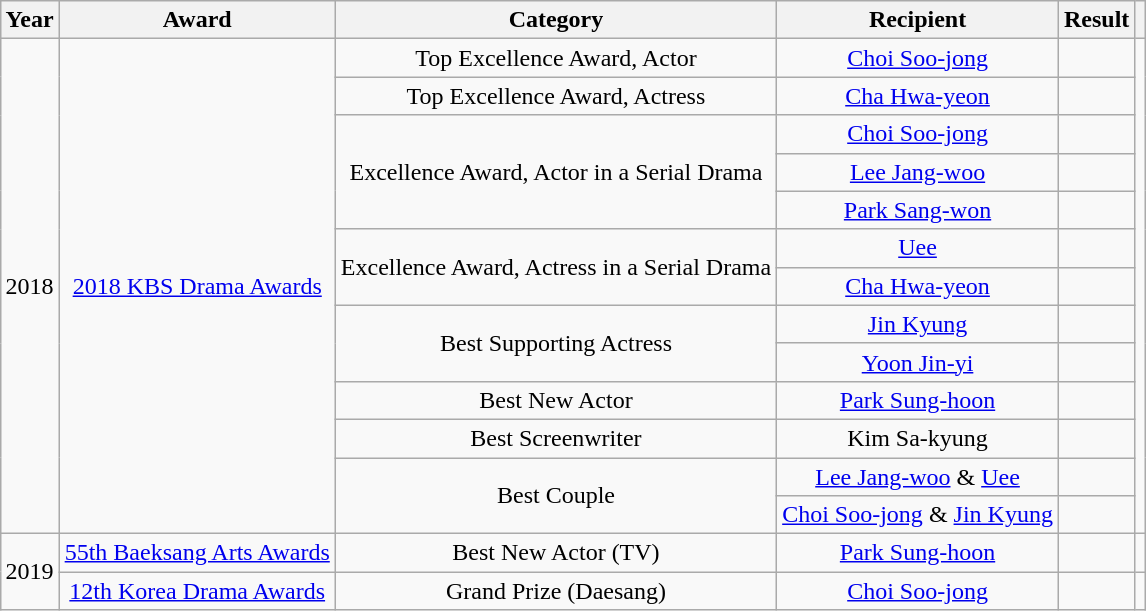<table class="wikitable" style="text-align:center; margin-left: auto; margin-right: auto; border: none;">
<tr>
<th>Year</th>
<th>Award</th>
<th>Category</th>
<th>Recipient</th>
<th>Result</th>
<th></th>
</tr>
<tr>
<td rowspan="13">2018</td>
<td rowspan="13"><a href='#'>2018 KBS Drama Awards</a></td>
<td>Top Excellence Award, Actor</td>
<td><a href='#'>Choi Soo-jong</a></td>
<td></td>
<td rowspan=13></td>
</tr>
<tr>
<td>Top Excellence Award, Actress</td>
<td><a href='#'>Cha Hwa-yeon</a></td>
<td></td>
</tr>
<tr>
<td rowspan="3">Excellence Award, Actor in a Serial Drama</td>
<td><a href='#'>Choi Soo-jong</a></td>
<td></td>
</tr>
<tr>
<td><a href='#'>Lee Jang-woo</a></td>
<td></td>
</tr>
<tr>
<td><a href='#'>Park Sang-won</a></td>
<td></td>
</tr>
<tr>
<td rowspan="2">Excellence Award, Actress in a Serial Drama</td>
<td><a href='#'>Uee</a></td>
<td></td>
</tr>
<tr>
<td><a href='#'>Cha Hwa-yeon</a></td>
<td></td>
</tr>
<tr>
<td rowspan="2">Best Supporting Actress</td>
<td><a href='#'>Jin Kyung</a></td>
<td></td>
</tr>
<tr>
<td><a href='#'>Yoon Jin-yi</a></td>
<td></td>
</tr>
<tr>
<td>Best New Actor</td>
<td><a href='#'>Park Sung-hoon</a></td>
<td></td>
</tr>
<tr>
<td>Best Screenwriter</td>
<td>Kim Sa-kyung</td>
<td></td>
</tr>
<tr>
<td rowspan="2">Best Couple</td>
<td><a href='#'>Lee Jang-woo</a> & <a href='#'>Uee</a></td>
<td></td>
</tr>
<tr>
<td><a href='#'>Choi Soo-jong</a> & <a href='#'>Jin Kyung</a></td>
<td></td>
</tr>
<tr>
<td rowspan=2>2019</td>
<td><a href='#'>55th Baeksang Arts Awards</a></td>
<td>Best New Actor (TV)</td>
<td><a href='#'>Park Sung-hoon</a></td>
<td></td>
<td></td>
</tr>
<tr>
<td><a href='#'>12th Korea Drama Awards</a></td>
<td>Grand Prize (Daesang)</td>
<td><a href='#'>Choi Soo-jong</a></td>
<td></td>
<td></td>
</tr>
</table>
